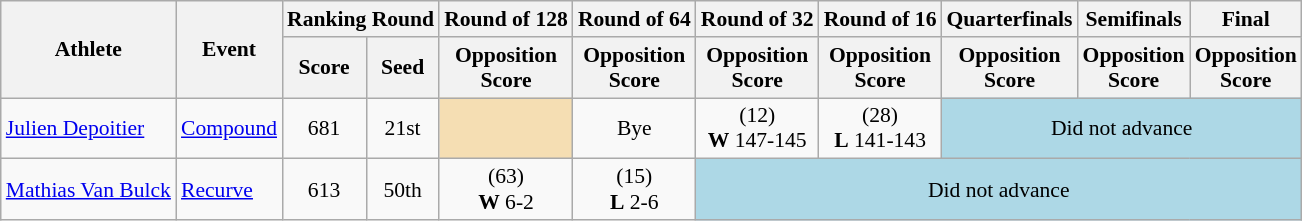<table class="wikitable" style="font-size:90%">
<tr>
<th rowspan=2>Athlete</th>
<th rowspan=2>Event</th>
<th colspan=2>Ranking Round</th>
<th>Round of 128</th>
<th>Round of 64</th>
<th>Round of 32</th>
<th>Round of 16</th>
<th>Quarterfinals</th>
<th>Semifinals</th>
<th>Final</th>
</tr>
<tr>
<th>Score</th>
<th>Seed</th>
<th>Opposition<br>Score</th>
<th>Opposition<br>Score</th>
<th>Opposition<br>Score</th>
<th>Opposition<br>Score</th>
<th>Opposition<br>Score</th>
<th>Opposition<br>Score</th>
<th>Opposition<br>Score</th>
</tr>
<tr>
<td><a href='#'>Julien Depoitier</a></td>
<td><a href='#'>Compound</a></td>
<td align=center>681</td>
<td align=center>21st</td>
<td bgcolor=wheat></td>
<td align=center>Bye</td>
<td align=center> (12)<br><strong>W</strong> 147-145</td>
<td align=center> (28)<br><strong>L</strong> 141-143</td>
<td colspan=3 bgcolor=lightblue align=center>Did not advance</td>
</tr>
<tr>
<td><a href='#'>Mathias Van Bulck</a></td>
<td><a href='#'>Recurve</a></td>
<td align=center>613</td>
<td align=center>50th</td>
<td align=center> (63)<br><strong>W</strong> 6-2</td>
<td align=center> (15)<br><strong>L</strong> 2-6</td>
<td colspan=5 bgcolor=lightblue align=center>Did not advance</td>
</tr>
</table>
